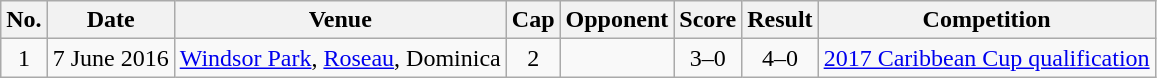<table class="wikitable sortable">
<tr>
<th scope="col">No.</th>
<th scope="col" data-sort-type="date">Date</th>
<th scope="col">Venue</th>
<th scope="col">Cap</th>
<th scope="col">Opponent</th>
<th scope="col">Score</th>
<th scope="col">Result</th>
<th scope="col">Competition</th>
</tr>
<tr>
<td align="center">1</td>
<td>7 June 2016</td>
<td><a href='#'>Windsor Park</a>, <a href='#'>Roseau</a>, Dominica</td>
<td align="center">2</td>
<td></td>
<td align="center">3–0</td>
<td align="center">4–0</td>
<td><a href='#'>2017 Caribbean Cup qualification</a></td>
</tr>
</table>
